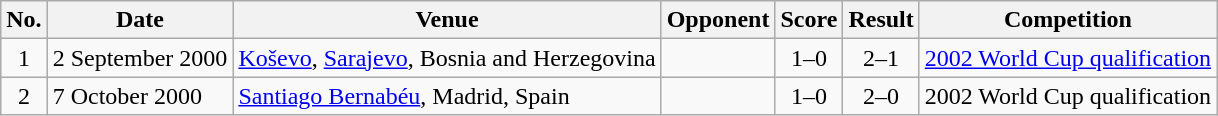<table class="wikitable sortable">
<tr>
<th scope="col">No.</th>
<th scope="col">Date</th>
<th scope="col">Venue</th>
<th scope="col">Opponent</th>
<th scope="col">Score</th>
<th scope="col">Result</th>
<th scope="col">Competition</th>
</tr>
<tr>
<td align="center">1</td>
<td>2 September 2000</td>
<td><a href='#'>Koševo</a>, <a href='#'>Sarajevo</a>, Bosnia and Herzegovina</td>
<td></td>
<td align="center">1–0</td>
<td align="center">2–1</td>
<td><a href='#'>2002 World Cup qualification</a></td>
</tr>
<tr>
<td align="center">2</td>
<td>7 October 2000</td>
<td><a href='#'>Santiago Bernabéu</a>, Madrid, Spain</td>
<td></td>
<td align="center">1–0</td>
<td align="center">2–0</td>
<td>2002 World Cup qualification</td>
</tr>
</table>
